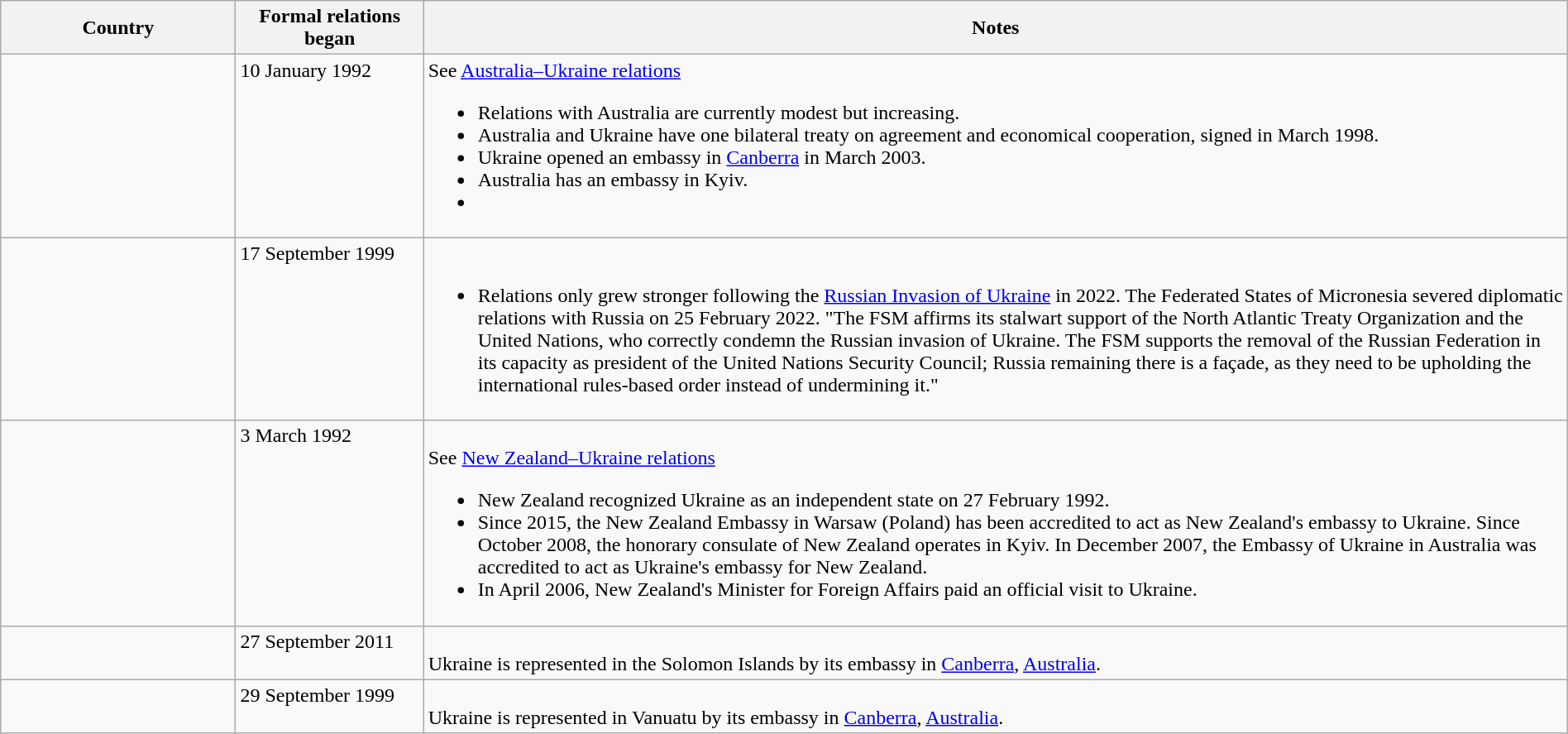<table class="wikitable sortable" border="1" style="width:100%; margin:auto;">
<tr>
<th width="15%">Country</th>
<th width="12%">Formal relations began</th>
<th>Notes</th>
</tr>
<tr style="vertical-align:top">
<td></td>
<td>10 January 1992</td>
<td>See <a href='#'>Australia–Ukraine relations</a><br><ul><li>Relations with Australia are currently modest but increasing.</li><li>Australia and Ukraine have one bilateral treaty on agreement and economical cooperation, signed in March 1998.</li><li>Ukraine opened an embassy in <a href='#'>Canberra</a> in March 2003.</li><li>Australia has an embassy in Kyiv.</li><li></li></ul></td>
</tr>
<tr style="vertical-align:top">
<td></td>
<td>17 September 1999</td>
<td><br><ul><li>Relations only grew stronger following the <a href='#'>Russian Invasion of Ukraine</a> in 2022. The Federated States of Micronesia severed diplomatic relations with Russia on 25 February 2022. "The FSM affirms its stalwart support of the North Atlantic Treaty Organization and the United Nations, who correctly condemn the Russian invasion of Ukraine. The FSM supports the removal of the Russian Federation in its capacity as president of the United Nations Security Council; Russia remaining there is a façade, as they need to be upholding the international rules-based order instead of undermining it."</li></ul></td>
</tr>
<tr style="vertical-align:top">
<td></td>
<td>3 March 1992</td>
<td><br>See <a href='#'>New Zealand–Ukraine relations</a><ul><li>New Zealand recognized Ukraine as an independent state on 27 February 1992.</li><li>Since 2015, the New Zealand Embassy in Warsaw (Poland) has been accredited to act as New Zealand's embassy to Ukraine. Since October 2008, the honorary consulate of New Zealand operates in Kyiv. In December 2007, the Embassy of Ukraine in Australia was accredited to act as Ukraine's embassy for New Zealand.</li><li>In April 2006, New Zealand's Minister for Foreign Affairs paid an official visit to Ukraine.</li></ul></td>
</tr>
<tr style="vertical-align:top">
<td></td>
<td>27 September 2011</td>
<td><br>Ukraine is represented in the Solomon Islands by its embassy in <a href='#'>Canberra</a>, <a href='#'>Australia</a>.</td>
</tr>
<tr style="vertical-align:top">
<td></td>
<td>29 September 1999</td>
<td><br>Ukraine is represented in Vanuatu by its embassy in <a href='#'>Canberra</a>, <a href='#'>Australia</a>.</td>
</tr>
</table>
